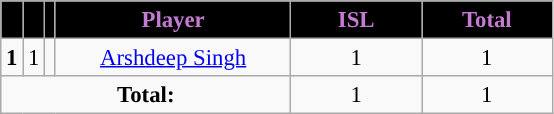<table class="wikitable" style="font-size: 95%; text-align: center;">
<tr>
<th rowspan="1" style="background:#000000; color:#C47CD2; !width=15"></th>
<th rowspan="1" style="background:#000000; color:#C47CD2; !width=15"></th>
<th rowspan="1" style="background:#000000; color:#C47CD2; !width=15"></th>
<th width=150 style="background:#000000; color:#C47CD2;">Player</th>
<th width=80 style="background:#000000; color:#C47CD2;">ISL</th>
<th width=80 style="background:#000000; color:#C47CD2;">Total</th>
</tr>
<tr>
<td rowspan=1><strong>1</strong></td>
<td>1</td>
<td></td>
<td><a href='#'>Arshdeep Singh</a></td>
<td>1</td>
<td>1</td>
</tr>
<tr>
<td colspan="4"><strong>Total:</strong></td>
<td>1</td>
<td>1</td>
</tr>
</table>
